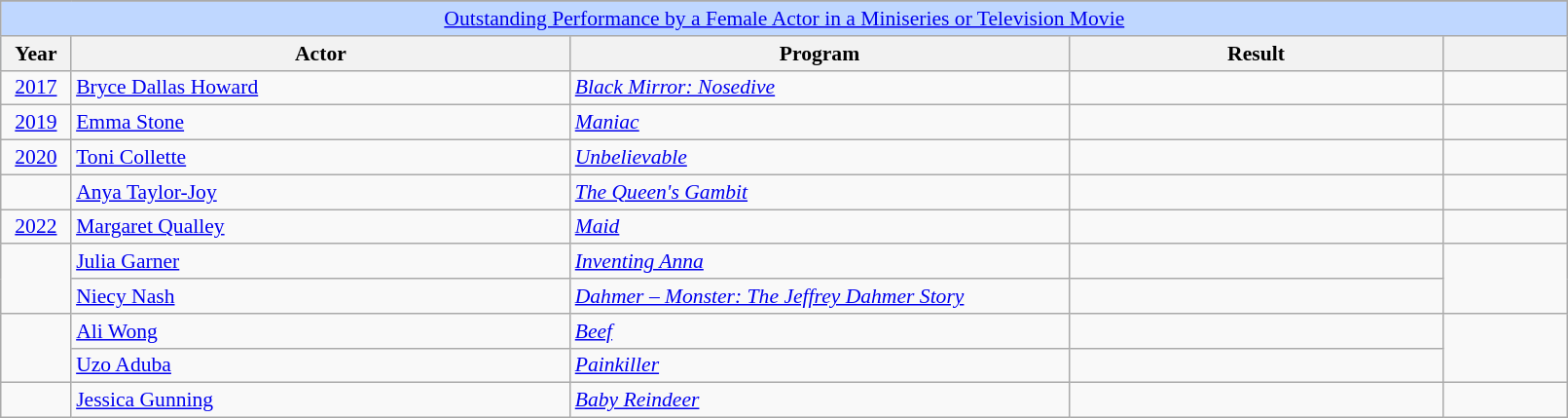<table class="wikitable plainrowheaders" style="font-size: 90%" width=85%>
<tr>
</tr>
<tr ---- bgcolor="#bfd7ff">
<td colspan=6 align=center><a href='#'>Outstanding Performance by a Female Actor in a Miniseries or Television Movie</a></td>
</tr>
<tr ---- bgcolor="#ebf5ff">
<th scope="col" style="width:2%;">Year</th>
<th scope="col" style="width:20%;">Actor</th>
<th scope="col" style="width:20%;">Program</th>
<th scope="col" style="width:15%;">Result</th>
<th scope="col" class="unsortable" style="width:5%;"></th>
</tr>
<tr>
<td style="text-align: center;"><a href='#'>2017</a></td>
<td><a href='#'>Bryce Dallas Howard</a></td>
<td><em><a href='#'>Black Mirror: Nosedive</a></em></td>
<td></td>
<td style="text-align: center;"></td>
</tr>
<tr>
<td style="text-align: center;"><a href='#'>2019</a></td>
<td><a href='#'>Emma Stone</a></td>
<td><em><a href='#'>Maniac</a></em></td>
<td></td>
<td></td>
</tr>
<tr>
<td style="text-align: center;"><a href='#'>2020</a></td>
<td><a href='#'>Toni Collette</a></td>
<td><em><a href='#'>Unbelievable</a></em></td>
<td></td>
<td></td>
</tr>
<tr>
<td></td>
<td><a href='#'>Anya Taylor-Joy</a></td>
<td><em><a href='#'>The Queen's Gambit</a></em></td>
<td></td>
<td align="center"></td>
</tr>
<tr>
<td style="text-align: center;"><a href='#'>2022</a></td>
<td><a href='#'>Margaret Qualley</a></td>
<td><em><a href='#'>Maid</a></em></td>
<td></td>
<td align="center"></td>
</tr>
<tr>
<td rowspan=2></td>
<td><a href='#'>Julia Garner</a></td>
<td><em><a href='#'>Inventing Anna</a></em></td>
<td></td>
<td rowspan=2 align="center"></td>
</tr>
<tr>
<td><a href='#'>Niecy Nash</a></td>
<td><em><a href='#'>Dahmer – Monster: The Jeffrey Dahmer Story</a></em></td>
<td></td>
</tr>
<tr>
<td rowspan=2></td>
<td><a href='#'>Ali Wong</a></td>
<td><em><a href='#'>Beef</a></em></td>
<td></td>
<td rowspan=2 align="center"></td>
</tr>
<tr>
<td><a href='#'>Uzo Aduba</a></td>
<td><em><a href='#'>Painkiller</a></em></td>
<td></td>
</tr>
<tr>
<td></td>
<td><a href='#'>Jessica Gunning</a></td>
<td><em><a href='#'>Baby Reindeer</a></em></td>
<td></td>
<td align="center"></td>
</tr>
</table>
